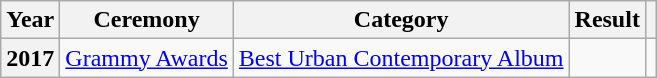<table class="wikitable plainrowheaders" style="border:none; margin:0;">
<tr>
<th scope="col">Year</th>
<th scope="col">Ceremony</th>
<th scope="col">Category</th>
<th scope="col">Result</th>
<th scope="col" class="unsortable"></th>
</tr>
<tr>
<th scope="row">2017</th>
<td><a href='#'>Grammy Awards</a></td>
<td><a href='#'>Best Urban Contemporary Album</a></td>
<td></td>
<td></td>
</tr>
</table>
